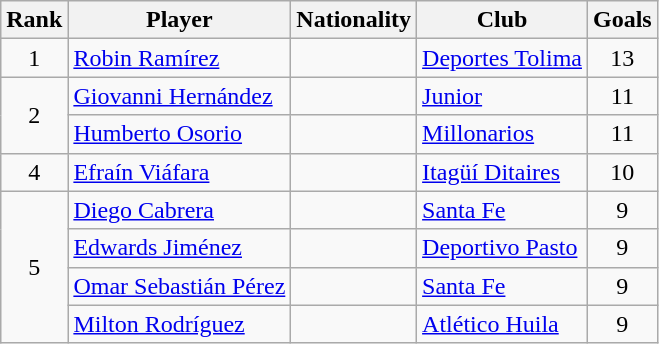<table class="wikitable" border="1">
<tr>
<th>Rank</th>
<th>Player</th>
<th>Nationality</th>
<th>Club</th>
<th>Goals</th>
</tr>
<tr>
<td align=center>1</td>
<td><a href='#'>Robin Ramírez</a></td>
<td></td>
<td><a href='#'>Deportes Tolima</a></td>
<td align=center>13</td>
</tr>
<tr>
<td align=center rowspan=2>2</td>
<td><a href='#'>Giovanni Hernández</a></td>
<td></td>
<td><a href='#'>Junior</a></td>
<td align=center>11</td>
</tr>
<tr>
<td><a href='#'>Humberto Osorio</a></td>
<td></td>
<td><a href='#'>Millonarios</a></td>
<td align=center>11</td>
</tr>
<tr>
<td align=center>4</td>
<td><a href='#'>Efraín Viáfara</a></td>
<td></td>
<td><a href='#'>Itagüí Ditaires</a></td>
<td align=center>10</td>
</tr>
<tr>
<td align=center rowspan=4>5</td>
<td><a href='#'>Diego Cabrera</a></td>
<td></td>
<td><a href='#'>Santa Fe</a></td>
<td align=center>9</td>
</tr>
<tr>
<td><a href='#'>Edwards Jiménez</a></td>
<td></td>
<td><a href='#'>Deportivo Pasto</a></td>
<td align=center>9</td>
</tr>
<tr>
<td><a href='#'>Omar Sebastián Pérez</a></td>
<td></td>
<td><a href='#'>Santa Fe</a></td>
<td align=center>9</td>
</tr>
<tr>
<td><a href='#'>Milton Rodríguez</a></td>
<td></td>
<td><a href='#'>Atlético Huila</a></td>
<td align=center>9</td>
</tr>
</table>
